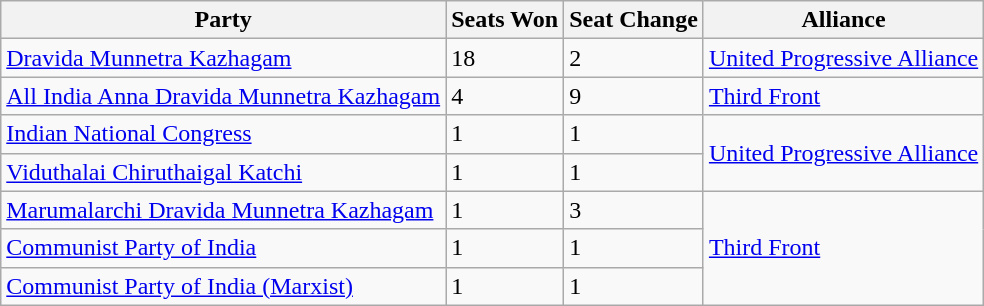<table class="wikitable">
<tr>
<th>Party</th>
<th>Seats Won</th>
<th>Seat Change</th>
<th>Alliance</th>
</tr>
<tr>
<td><a href='#'>Dravida Munnetra Kazhagam</a></td>
<td>18</td>
<td>2</td>
<td><a href='#'>United Progressive Alliance</a></td>
</tr>
<tr>
<td><a href='#'>All India Anna Dravida Munnetra Kazhagam</a></td>
<td>4</td>
<td>9</td>
<td><a href='#'>Third Front</a></td>
</tr>
<tr>
<td><a href='#'>Indian National Congress</a></td>
<td>1</td>
<td>1</td>
<td rowspan=2><a href='#'>United Progressive Alliance</a></td>
</tr>
<tr>
<td><a href='#'>Viduthalai Chiruthaigal Katchi</a></td>
<td>1</td>
<td>1</td>
</tr>
<tr>
<td><a href='#'>Marumalarchi Dravida Munnetra Kazhagam</a></td>
<td>1</td>
<td>3</td>
<td rowspan=3><a href='#'>Third Front</a></td>
</tr>
<tr>
<td><a href='#'>Communist Party of India</a></td>
<td>1</td>
<td>1</td>
</tr>
<tr>
<td><a href='#'>Communist Party of India (Marxist)</a></td>
<td>1</td>
<td>1</td>
</tr>
</table>
